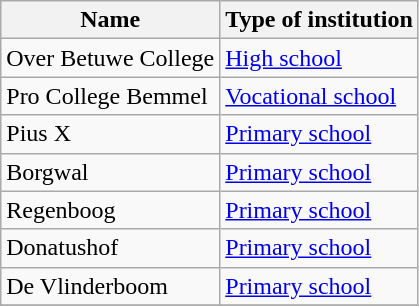<table class="wikitable">
<tr>
<th>Name</th>
<th>Type of institution</th>
</tr>
<tr>
<td>Over Betuwe College</td>
<td><a href='#'>High school</a></td>
</tr>
<tr>
<td>Pro College Bemmel</td>
<td><a href='#'>Vocational school</a></td>
</tr>
<tr>
<td>Pius X</td>
<td><a href='#'>Primary school</a></td>
</tr>
<tr>
<td>Borgwal</td>
<td><a href='#'>Primary school</a></td>
</tr>
<tr>
<td>Regenboog</td>
<td><a href='#'>Primary school</a></td>
</tr>
<tr>
<td>Donatushof</td>
<td><a href='#'>Primary school</a></td>
</tr>
<tr>
<td>De Vlinderboom</td>
<td><a href='#'>Primary school</a></td>
</tr>
<tr>
</tr>
</table>
